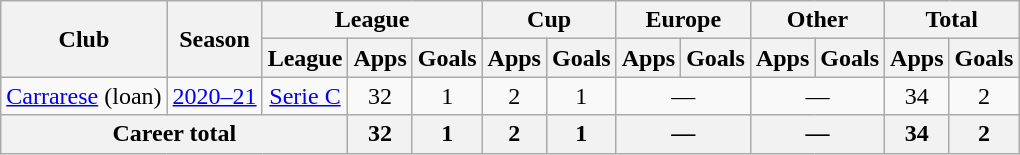<table class="wikitable" style="text-align: center;">
<tr>
<th rowspan="2">Club</th>
<th rowspan="2">Season</th>
<th colspan="3">League</th>
<th colspan="2">Cup</th>
<th colspan="2">Europe</th>
<th colspan="2">Other</th>
<th colspan="2">Total</th>
</tr>
<tr>
<th>League</th>
<th>Apps</th>
<th>Goals</th>
<th>Apps</th>
<th>Goals</th>
<th>Apps</th>
<th>Goals</th>
<th>Apps</th>
<th>Goals</th>
<th>Apps</th>
<th>Goals</th>
</tr>
<tr>
<td><a href='#'>Carrarese</a> (loan)</td>
<td><a href='#'>2020–21</a></td>
<td><a href='#'>Serie C</a></td>
<td>32</td>
<td>1</td>
<td>2</td>
<td>1</td>
<td colspan="2">—</td>
<td colspan="2">—</td>
<td>34</td>
<td>2</td>
</tr>
<tr>
<th colspan="3">Career total</th>
<th>32</th>
<th>1</th>
<th>2</th>
<th>1</th>
<th colspan="2">—</th>
<th colspan="2">—</th>
<th>34</th>
<th>2</th>
</tr>
</table>
